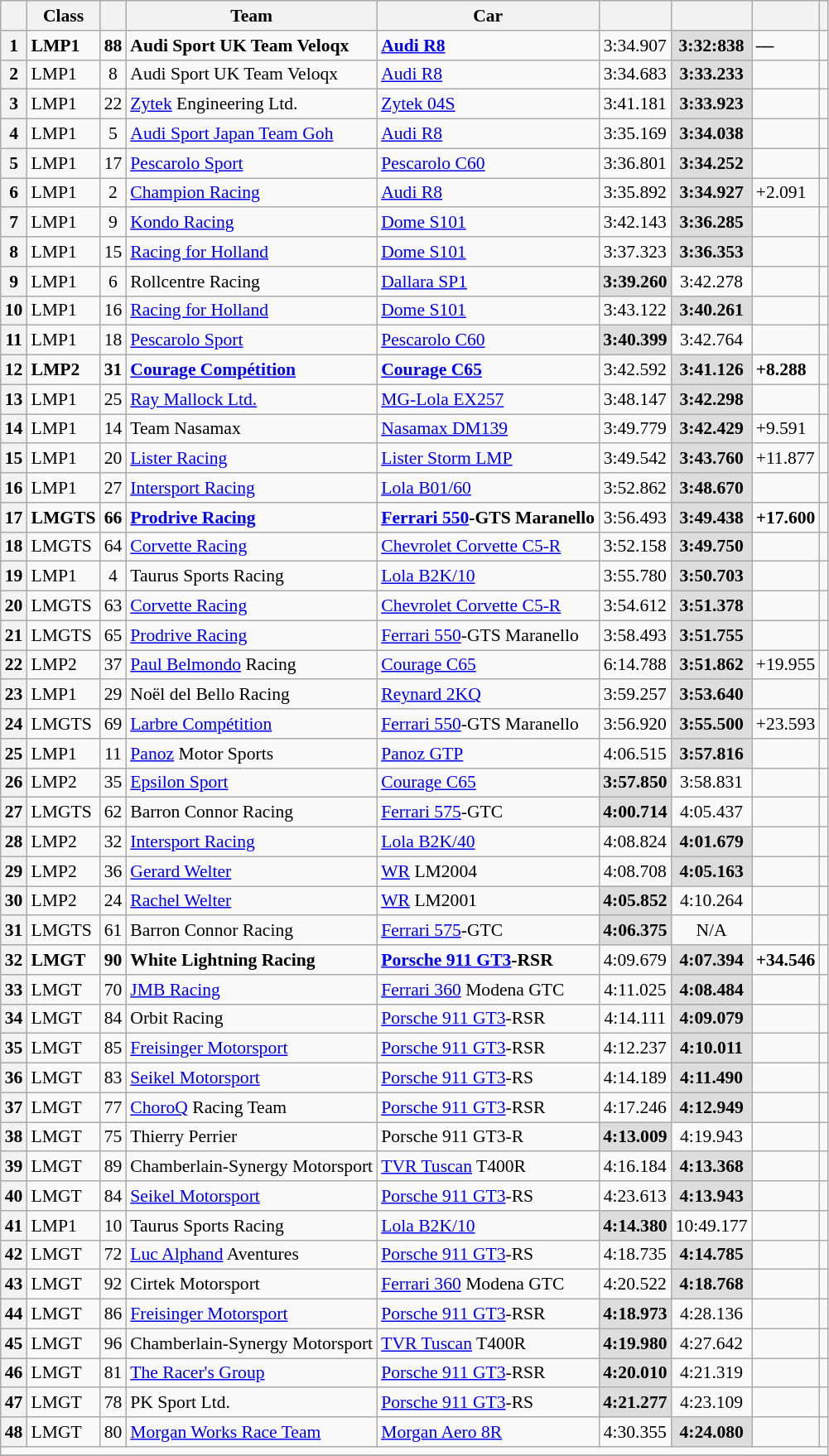<table class="wikitable sortable" style="font-size: 90%;">
<tr>
<th scope="col"></th>
<th scope="col">Class</th>
<th scope="col"></th>
<th scope="col">Team</th>
<th scope="col">Car</th>
<th scope="col"></th>
<th scope="col"></th>
<th scope="col"></th>
<th scope="col"></th>
</tr>
<tr>
<th scope="row"><strong>1</strong></th>
<td><strong>LMP1</strong></td>
<td align=center><strong>88</strong></td>
<td><strong>Audi Sport UK Team Veloqx</strong></td>
<td><a href='#'><strong>Audi R8</strong></a></td>
<td align=center>3:34.907</td>
<td align=center style="background:#ddd;"><strong>3:32:838</strong></td>
<td><strong>—</strong></td>
<td><strong></strong></td>
</tr>
<tr>
<th scope="row">2</th>
<td>LMP1</td>
<td align=center>8</td>
<td>Audi Sport UK Team Veloqx</td>
<td><a href='#'>Audi R8</a></td>
<td align=center>3:34.683</td>
<td align=center style="background:#ddd;"><strong>3:33.233</strong></td>
<td></td>
<td></td>
</tr>
<tr>
<th scope="row">3</th>
<td>LMP1</td>
<td align=center>22</td>
<td><a href='#'>Zytek</a> Engineering Ltd.</td>
<td><a href='#'>Zytek 04S</a></td>
<td align=center>3:41.181</td>
<td align=center style="background:#ddd;"><strong>3:33.923</strong></td>
<td></td>
<td></td>
</tr>
<tr>
<th scope="row">4</th>
<td>LMP1</td>
<td align=center>5</td>
<td><a href='#'>Audi Sport Japan Team Goh</a></td>
<td><a href='#'>Audi R8</a></td>
<td align=center>3:35.169</td>
<td align=center style="background:#ddd;"><strong>3:34.038</strong></td>
<td></td>
<td></td>
</tr>
<tr>
<th scope="row">5</th>
<td>LMP1</td>
<td align=center>17</td>
<td><a href='#'>Pescarolo Sport</a></td>
<td><a href='#'>Pescarolo C60</a></td>
<td align=center>3:36.801</td>
<td align=center style="background:#ddd;"><strong>3:34.252</strong></td>
<td></td>
<td></td>
</tr>
<tr>
<th scope="row">6</th>
<td>LMP1</td>
<td align=center>2</td>
<td><a href='#'>Champion Racing</a></td>
<td><a href='#'>Audi R8</a></td>
<td align=center>3:35.892</td>
<td align=center style="background:#ddd;"><strong>3:34.927</strong></td>
<td>+2.091</td>
<td></td>
</tr>
<tr>
<th scope="row">7</th>
<td>LMP1</td>
<td align=center>9</td>
<td><a href='#'>Kondo Racing</a></td>
<td><a href='#'>Dome S101</a></td>
<td align=center>3:42.143</td>
<td align=center style="background:#ddd;"><strong>3:36.285</strong></td>
<td></td>
<td></td>
</tr>
<tr>
<th scope="row">8</th>
<td>LMP1</td>
<td align=center>15</td>
<td><a href='#'>Racing for Holland</a></td>
<td><a href='#'>Dome S101</a></td>
<td align=center>3:37.323</td>
<td align=center style="background:#ddd;"><strong>3:36.353</strong></td>
<td></td>
<td></td>
</tr>
<tr>
<th scope="row">9</th>
<td>LMP1</td>
<td align=center>6</td>
<td>Rollcentre Racing</td>
<td><a href='#'>Dallara SP1</a></td>
<td align=center style="background:#ddd;"><strong>3:39.260</strong></td>
<td align=center>3:42.278</td>
<td></td>
<td></td>
</tr>
<tr>
<th scope="row">10</th>
<td>LMP1</td>
<td align=center>16</td>
<td><a href='#'>Racing for Holland</a></td>
<td><a href='#'>Dome S101</a></td>
<td align=center>3:43.122</td>
<td align=center style="background:#ddd;"><strong>3:40.261</strong></td>
<td></td>
<td></td>
</tr>
<tr>
<th scope="row">11</th>
<td>LMP1</td>
<td align=center>18</td>
<td><a href='#'>Pescarolo Sport</a></td>
<td><a href='#'>Pescarolo C60</a></td>
<td align=center style="background:#ddd;"><strong>3:40.399</strong></td>
<td align=center>3:42.764</td>
<td></td>
<td></td>
</tr>
<tr>
<th scope="row"><strong>12</strong></th>
<td><strong>LMP2</strong></td>
<td align=center><strong>31</strong></td>
<td><strong><a href='#'>Courage Compétition</a></strong></td>
<td><strong><a href='#'>Courage C65</a></strong></td>
<td align=center>3:42.592</td>
<td align=center style="background:#ddd;"><strong>3:41.126</strong></td>
<td><strong>+8.288</strong></td>
<td><strong></strong></td>
</tr>
<tr>
<th scope="row">13</th>
<td>LMP1</td>
<td align=center>25</td>
<td><a href='#'>Ray Mallock Ltd.</a></td>
<td><a href='#'>MG-Lola EX257</a></td>
<td align=center>3:48.147</td>
<td align=center style="background:#ddd;"><strong>3:42.298</strong></td>
<td></td>
<td></td>
</tr>
<tr>
<th scope="row">14</th>
<td>LMP1</td>
<td align=center>14</td>
<td>Team Nasamax</td>
<td><a href='#'>Nasamax DM139</a></td>
<td align=center>3:49.779</td>
<td align=center style="background:#ddd;"><strong>3:42.429</strong></td>
<td>+9.591</td>
<td></td>
</tr>
<tr>
<th scope="row">15</th>
<td>LMP1</td>
<td align=center>20</td>
<td><a href='#'>Lister Racing</a></td>
<td><a href='#'>Lister Storm LMP</a></td>
<td align=center>3:49.542</td>
<td align=center style="background:#ddd;"><strong>3:43.760</strong></td>
<td>+11.877</td>
<td></td>
</tr>
<tr>
<th scope="row">16</th>
<td>LMP1</td>
<td align=center>27</td>
<td><a href='#'>Intersport Racing</a></td>
<td><a href='#'>Lola B01/60</a></td>
<td align=center>3:52.862</td>
<td align=center style="background:#ddd;"><strong>3:48.670</strong></td>
<td></td>
<td></td>
</tr>
<tr>
<th scope="row"><strong>17</strong></th>
<td><strong>LMGTS</strong></td>
<td align=center><strong>66</strong></td>
<td><a href='#'><strong>Prodrive Racing</strong></a></td>
<td><strong><a href='#'>Ferrari 550</a>-GTS Maranello</strong></td>
<td align=center>3:56.493</td>
<td align=center style="background:#ddd;"><strong>3:49.438</strong></td>
<td><strong>+17.600</strong></td>
<td><strong></strong></td>
</tr>
<tr>
<th scope="row">18</th>
<td>LMGTS</td>
<td align=center>64</td>
<td><a href='#'>Corvette Racing</a></td>
<td><a href='#'>Chevrolet Corvette C5-R</a></td>
<td align=center>3:52.158</td>
<td align=center style="background:#ddd;"><strong>3:49.750</strong></td>
<td></td>
<td></td>
</tr>
<tr>
<th scope="row">19</th>
<td>LMP1</td>
<td align=center>4</td>
<td>Taurus Sports Racing</td>
<td><a href='#'>Lola B2K/10</a></td>
<td align=center>3:55.780</td>
<td align=center style="background:#ddd;"><strong>3:50.703</strong></td>
<td></td>
<td></td>
</tr>
<tr>
<th scope="row">20</th>
<td>LMGTS</td>
<td align=center>63</td>
<td><a href='#'>Corvette Racing</a></td>
<td><a href='#'>Chevrolet Corvette C5-R</a></td>
<td align=center>3:54.612</td>
<td align=center style="background:#ddd;"><strong>3:51.378</strong></td>
<td></td>
<td></td>
</tr>
<tr>
<th scope="row">21</th>
<td>LMGTS</td>
<td align=center>65</td>
<td><a href='#'>Prodrive Racing</a></td>
<td><a href='#'>Ferrari 550</a>-GTS Maranello</td>
<td align=center>3:58.493</td>
<td align=center style="background:#ddd;"><strong>3:51.755</strong></td>
<td></td>
<td></td>
</tr>
<tr>
<th scope="row">22</th>
<td>LMP2</td>
<td align=center>37</td>
<td><a href='#'>Paul Belmondo</a> Racing</td>
<td><a href='#'>Courage C65</a></td>
<td align=center>6:14.788</td>
<td align=center style="background:#ddd;"><strong>3:51.862</strong></td>
<td>+19.955</td>
<td></td>
</tr>
<tr>
<th scope="row">23</th>
<td>LMP1</td>
<td align=center>29</td>
<td>Noël del Bello Racing</td>
<td><a href='#'>Reynard 2KQ</a></td>
<td align=center>3:59.257</td>
<td align=center style="background:#ddd;"><strong>3:53.640</strong></td>
<td></td>
<td></td>
</tr>
<tr>
<th scope="row">24</th>
<td>LMGTS</td>
<td align=center>69</td>
<td><a href='#'>Larbre Compétition</a></td>
<td><a href='#'>Ferrari 550</a>-GTS Maranello</td>
<td align=center>3:56.920</td>
<td align=center style="background:#ddd;"><strong>3:55.500</strong></td>
<td>+23.593</td>
<td></td>
</tr>
<tr>
<th scope="row">25</th>
<td>LMP1</td>
<td align=center>11</td>
<td><a href='#'>Panoz</a> Motor Sports</td>
<td><a href='#'>Panoz GTP</a></td>
<td align=center>4:06.515</td>
<td align=center style="background:#ddd;"><strong>3:57.816</strong></td>
<td></td>
<td></td>
</tr>
<tr>
<th scope="row">26</th>
<td>LMP2</td>
<td align=center>35</td>
<td><a href='#'>Epsilon Sport</a></td>
<td><a href='#'>Courage C65</a></td>
<td align=center style="background:#ddd;"><strong>3:57.850</strong></td>
<td align=center>3:58.831</td>
<td></td>
<td></td>
</tr>
<tr>
<th scope="row">27</th>
<td>LMGTS</td>
<td align=center>62</td>
<td>Barron Connor Racing</td>
<td><a href='#'>Ferrari 575</a>-GTC</td>
<td align=center style="background:#ddd;"><strong>4:00.714</strong></td>
<td align=center>4:05.437</td>
<td></td>
<td></td>
</tr>
<tr>
<th scope="row">28</th>
<td>LMP2</td>
<td align=center>32</td>
<td><a href='#'>Intersport Racing</a></td>
<td><a href='#'>Lola B2K/40</a></td>
<td align=center>4:08.824</td>
<td align=center style="background:#ddd;"><strong>4:01.679</strong></td>
<td></td>
<td></td>
</tr>
<tr>
<th scope="row">29</th>
<td>LMP2</td>
<td align=center>36</td>
<td><a href='#'>Gerard Welter</a></td>
<td><a href='#'>WR</a> LM2004</td>
<td align=center>4:08.708</td>
<td align=center style="background:#ddd;"><strong>4:05.163</strong></td>
<td></td>
<td></td>
</tr>
<tr>
<th scope="row">30</th>
<td>LMP2</td>
<td align=center>24</td>
<td><a href='#'>Rachel Welter</a></td>
<td><a href='#'>WR</a> LM2001</td>
<td align=center style="background:#ddd;"><strong>4:05.852</strong></td>
<td align=center>4:10.264</td>
<td></td>
<td></td>
</tr>
<tr>
<th scope="row">31</th>
<td>LMGTS</td>
<td align=center>61</td>
<td>Barron Connor Racing</td>
<td><a href='#'>Ferrari 575</a>-GTC</td>
<td align=center style="background:#ddd;"><strong>4:06.375</strong></td>
<td align=center>N/A</td>
<td></td>
<td></td>
</tr>
<tr>
<th scope="row"><strong>32</strong></th>
<td><strong>LMGT</strong></td>
<td align=center><strong>90</strong></td>
<td><strong>White Lightning Racing</strong></td>
<td><strong><a href='#'>Porsche 911 GT3</a>-RSR</strong></td>
<td align=center>4:09.679</td>
<td align=center style="background:#ddd;"><strong>4:07.394</strong></td>
<td><strong>+34.546</strong></td>
<td><strong></strong></td>
</tr>
<tr>
<th scope="row">33</th>
<td>LMGT</td>
<td align=center>70</td>
<td><a href='#'>JMB Racing</a></td>
<td><a href='#'>Ferrari 360</a> Modena GTC</td>
<td align=center>4:11.025</td>
<td align=center style="background:#ddd;"><strong>4:08.484</strong></td>
<td></td>
<td></td>
</tr>
<tr>
<th scope="row">34</th>
<td>LMGT</td>
<td align=center>84</td>
<td>Orbit Racing</td>
<td><a href='#'>Porsche 911 GT3</a>-RSR</td>
<td align=center>4:14.111</td>
<td align=center style="background:#ddd;"><strong>4:09.079</strong></td>
<td></td>
<td></td>
</tr>
<tr>
<th scope="row">35</th>
<td>LMGT</td>
<td align=center>85</td>
<td><a href='#'>Freisinger Motorsport</a></td>
<td><a href='#'>Porsche 911 GT3</a>-RSR</td>
<td align=center>4:12.237</td>
<td align=center style="background:#ddd;"><strong>4:10.011</strong></td>
<td></td>
<td></td>
</tr>
<tr>
<th scope="row">36</th>
<td>LMGT</td>
<td align=center>83</td>
<td><a href='#'>Seikel Motorsport</a></td>
<td><a href='#'>Porsche 911 GT3</a>-RS</td>
<td align=center>4:14.189</td>
<td align=center style="background:#ddd;"><strong>4:11.490</strong></td>
<td></td>
<td></td>
</tr>
<tr>
<th scope="row">37</th>
<td>LMGT</td>
<td align=center>77</td>
<td><a href='#'>ChoroQ</a> Racing Team</td>
<td><a href='#'>Porsche 911 GT3</a>-RSR</td>
<td align=center>4:17.246</td>
<td align=center style="background:#ddd;"><strong>4:12.949</strong></td>
<td></td>
<td></td>
</tr>
<tr>
<th scope="row">38</th>
<td>LMGT</td>
<td align=center>75</td>
<td>Thierry Perrier</td>
<td>Porsche 911 GT3-R</td>
<td align=center style="background:#ddd;"><strong>4:13.009</strong></td>
<td align=center>4:19.943</td>
<td></td>
<td></td>
</tr>
<tr>
<th scope="row">39</th>
<td>LMGT</td>
<td align=center>89</td>
<td>Chamberlain-Synergy Motorsport</td>
<td><a href='#'>TVR Tuscan</a> T400R</td>
<td align=center>4:16.184</td>
<td align=center style="background:#ddd;"><strong>4:13.368</strong></td>
<td></td>
<td></td>
</tr>
<tr>
<th scope="row">40</th>
<td>LMGT</td>
<td align=center>84</td>
<td><a href='#'>Seikel Motorsport</a></td>
<td><a href='#'>Porsche 911 GT3</a>-RS</td>
<td align=center>4:23.613</td>
<td align=center style="background:#ddd;"><strong>4:13.943</strong></td>
<td></td>
<td></td>
</tr>
<tr>
<th scope="row">41</th>
<td>LMP1</td>
<td align=center>10</td>
<td>Taurus Sports Racing</td>
<td><a href='#'>Lola B2K/10</a></td>
<td align=center style="background:#ddd;"><strong>4:14.380</strong></td>
<td align=center>10:49.177</td>
<td></td>
<td></td>
</tr>
<tr>
<th scope="row">42</th>
<td>LMGT</td>
<td align=center>72</td>
<td><a href='#'>Luc Alphand</a> Aventures</td>
<td><a href='#'>Porsche 911 GT3</a>-RS</td>
<td align=center>4:18.735</td>
<td align=center style="background:#ddd;"><strong>4:14.785</strong></td>
<td></td>
<td></td>
</tr>
<tr>
<th scope="row">43</th>
<td>LMGT</td>
<td align=center>92</td>
<td>Cirtek Motorsport</td>
<td><a href='#'>Ferrari 360</a> Modena GTC</td>
<td align=center>4:20.522</td>
<td align=center style="background:#ddd;"><strong>4:18.768</strong></td>
<td></td>
<td></td>
</tr>
<tr>
<th scope="row">44</th>
<td>LMGT</td>
<td align=center>86</td>
<td><a href='#'>Freisinger Motorsport</a></td>
<td><a href='#'>Porsche 911 GT3</a>-RSR</td>
<td align=center style="background:#ddd;"><strong>4:18.973</strong></td>
<td align=center>4:28.136</td>
<td></td>
<td></td>
</tr>
<tr>
<th scope="row">45</th>
<td>LMGT</td>
<td align=center>96</td>
<td>Chamberlain-Synergy Motorsport</td>
<td><a href='#'>TVR Tuscan</a> T400R</td>
<td align=center style="background:#ddd;"><strong>4:19.980</strong></td>
<td align=center>4:27.642</td>
<td></td>
<td></td>
</tr>
<tr>
<th scope="row">46</th>
<td>LMGT</td>
<td align=center>81</td>
<td><a href='#'>The Racer's Group</a></td>
<td><a href='#'>Porsche 911 GT3</a>-RSR</td>
<td align=center style="background:#ddd;"><strong>4:20.010</strong></td>
<td align=center>4:21.319</td>
<td></td>
<td></td>
</tr>
<tr>
<th scope="row">47</th>
<td>LMGT</td>
<td align=center>78</td>
<td>PK Sport Ltd.</td>
<td><a href='#'>Porsche 911 GT3</a>-RS</td>
<td align=center style="background:#ddd;"><strong>4:21.277</strong></td>
<td align=center>4:23.109</td>
<td></td>
<td></td>
</tr>
<tr>
<th scope="row">48</th>
<td>LMGT</td>
<td align=center>80</td>
<td><a href='#'>Morgan Works Race Team</a></td>
<td><a href='#'>Morgan Aero 8R</a></td>
<td align=center>4:30.355</td>
<td align=center style="background:#ddd;"><strong>4:24.080</strong></td>
<td></td>
<td></td>
</tr>
<tr class="sortbottom">
<td colspan="9"></td>
</tr>
<tr>
</tr>
</table>
